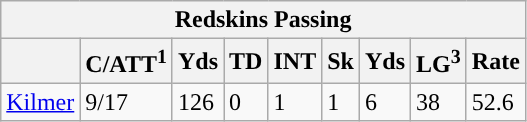<table class="wikitable">
<tr>
<th colspan="9">Redskins Passing</th>
</tr>
<tr>
<th></th>
<th>C/ATT<sup>1</sup></th>
<th>Yds</th>
<th>TD</th>
<th>INT</th>
<th>Sk</th>
<th>Yds</th>
<th>LG<sup>3</sup></th>
<th>Rate</th>
</tr>
<tr>
<td><a href='#'>Kilmer</a></td>
<td>9/17</td>
<td>126</td>
<td>0</td>
<td>1</td>
<td>1</td>
<td>6</td>
<td>38</td>
<td>52.6</td>
</tr>
</table>
